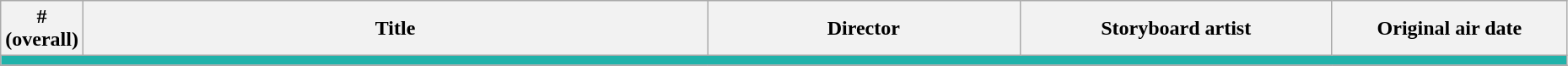<table class="wikitable" style="width:98%;">
<tr>
<th width= 5%>#<br>(overall)</th>
<th width=40%>Title</th>
<th width=20%>Director</th>
<th width=20%>Storyboard artist</th>
<th width=15%>Original air date</th>
</tr>
<tr>
<td colspan="5" style="background:#20B2AA;"></td>
</tr>
<tr>
</tr>
</table>
